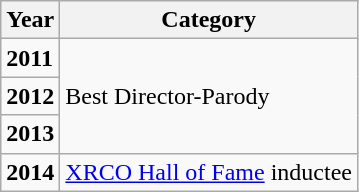<table class="wikitable">
<tr>
<th>Year</th>
<th>Category</th>
</tr>
<tr>
<td><strong>2011</strong></td>
<td rowspan="3">Best Director-Parody</td>
</tr>
<tr>
<td><strong>2012</strong></td>
</tr>
<tr>
<td><strong>2013</strong></td>
</tr>
<tr>
<td><strong>2014</strong></td>
<td><a href='#'>XRCO Hall of Fame</a> inductee</td>
</tr>
</table>
